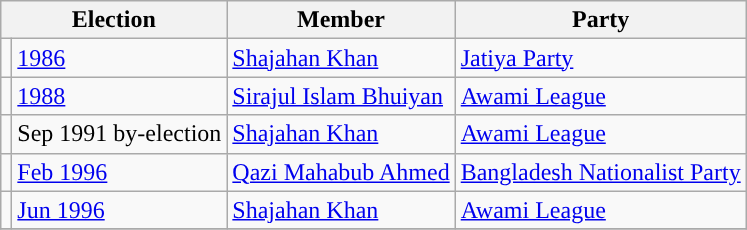<table class="wikitable">
<tr>
<th colspan="2">Election</th>
<th>Member</th>
<th>Party</th>
</tr>
<tr>
<td style="background-color:"></td>
<td><a href='#'>1986</a></td>
<td><a href='#'>Shajahan Khan</a></td>
<td><a href='#'>Jatiya Party</a></td>
</tr>
<tr>
<td style="background-color:"></td>
<td><a href='#'>1988</a></td>
<td><a href='#'>Sirajul Islam Bhuiyan</a></td>
<td><a href='#'>Awami League</a></td>
</tr>
<tr>
<td style="background-color:"></td>
<td>Sep 1991 by-election</td>
<td><a href='#'>Shajahan Khan</a></td>
<td><a href='#'>Awami League</a></td>
</tr>
<tr>
<td style="background-color:"></td>
<td><a href='#'>Feb 1996</a></td>
<td><a href='#'>Qazi Mahabub Ahmed</a></td>
<td><a href='#'>Bangladesh Nationalist Party</a></td>
</tr>
<tr>
<td style="background-color:"></td>
<td><a href='#'>Jun 1996</a></td>
<td><a href='#'>Shajahan Khan</a></td>
<td><a href='#'>Awami League</a></td>
</tr>
<tr>
</tr>
</table>
